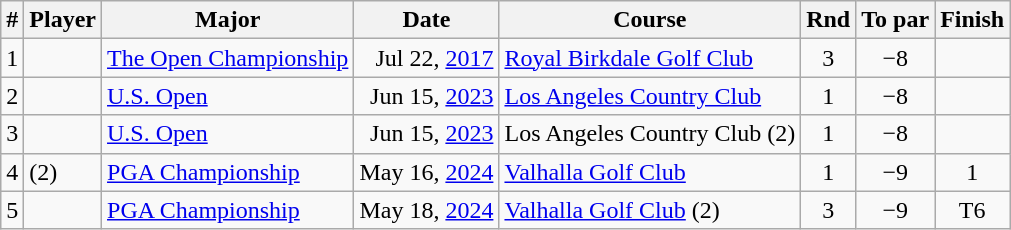<table class="wikitable sortable" style="text-align:center">
<tr>
<th>#</th>
<th>Player</th>
<th>Major</th>
<th>Date</th>
<th>Course</th>
<th>Rnd</th>
<th>To par</th>
<th>Finish</th>
</tr>
<tr>
<td>1</td>
<td align=left> </td>
<td align=left><a href='#'>The Open Championship</a></td>
<td align=right>Jul 22, <a href='#'>2017</a></td>
<td align=left><a href='#'>Royal Birkdale Golf Club</a></td>
<td>3</td>
<td>−8</td>
<td></td>
</tr>
<tr>
<td>2</td>
<td align=left> </td>
<td align=left><a href='#'>U.S. Open</a></td>
<td align=right>Jun 15, <a href='#'>2023</a></td>
<td align=left><a href='#'>Los Angeles Country Club</a></td>
<td>1</td>
<td>−8</td>
<td></td>
</tr>
<tr>
<td>3</td>
<td align=left> </td>
<td align=left><a href='#'>U.S. Open</a></td>
<td align=right>Jun 15, <a href='#'>2023</a></td>
<td align=left>Los Angeles Country Club (2)</td>
<td>1</td>
<td>−8</td>
<td></td>
</tr>
<tr>
<td>4</td>
<td align=left>  (2)</td>
<td align=left><a href='#'>PGA Championship</a></td>
<td align=right>May 16, <a href='#'>2024</a></td>
<td align=left><a href='#'>Valhalla Golf Club</a></td>
<td>1</td>
<td>−9</td>
<td>1</td>
</tr>
<tr>
<td>5</td>
<td align=left> </td>
<td align=left><a href='#'>PGA Championship</a></td>
<td align=right>May 18, <a href='#'>2024</a></td>
<td align=left><a href='#'>Valhalla Golf Club</a> (2)</td>
<td>3</td>
<td>−9</td>
<td>T6</td>
</tr>
</table>
